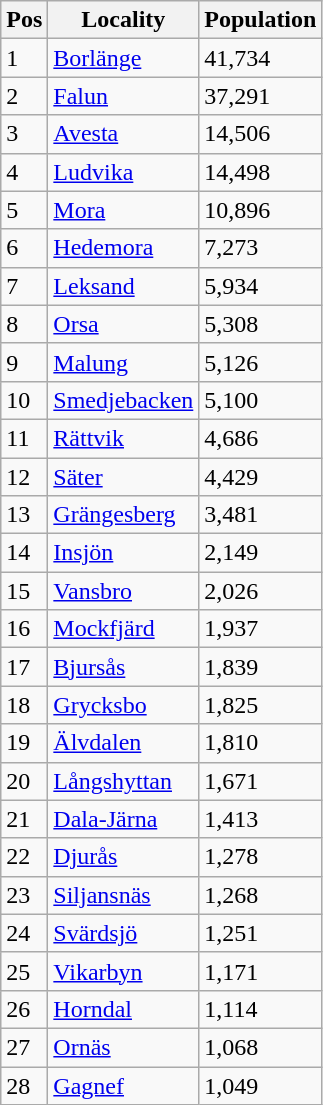<table class="wikitable sortable">
<tr>
<th>Pos</th>
<th>Locality</th>
<th>Population</th>
</tr>
<tr>
<td>1</td>
<td><a href='#'>Borlänge</a></td>
<td>41,734</td>
</tr>
<tr>
<td>2</td>
<td><a href='#'>Falun</a></td>
<td>37,291</td>
</tr>
<tr>
<td>3</td>
<td><a href='#'>Avesta</a></td>
<td>14,506</td>
</tr>
<tr>
<td>4</td>
<td><a href='#'>Ludvika</a></td>
<td>14,498</td>
</tr>
<tr>
<td>5</td>
<td><a href='#'>Mora</a></td>
<td>10,896</td>
</tr>
<tr>
<td>6</td>
<td><a href='#'>Hedemora</a></td>
<td>7,273</td>
</tr>
<tr>
<td>7</td>
<td><a href='#'>Leksand</a></td>
<td>5,934</td>
</tr>
<tr>
<td>8</td>
<td><a href='#'>Orsa</a></td>
<td>5,308</td>
</tr>
<tr>
<td>9</td>
<td><a href='#'>Malung</a></td>
<td>5,126</td>
</tr>
<tr>
<td>10</td>
<td><a href='#'>Smedjebacken</a></td>
<td>5,100</td>
</tr>
<tr>
<td>11</td>
<td><a href='#'>Rättvik</a></td>
<td>4,686</td>
</tr>
<tr>
<td>12</td>
<td><a href='#'>Säter</a></td>
<td>4,429</td>
</tr>
<tr>
<td>13</td>
<td><a href='#'>Grängesberg</a></td>
<td>3,481</td>
</tr>
<tr>
<td>14</td>
<td><a href='#'>Insjön</a></td>
<td>2,149</td>
</tr>
<tr>
<td>15</td>
<td><a href='#'>Vansbro</a></td>
<td>2,026</td>
</tr>
<tr>
<td>16</td>
<td><a href='#'>Mockfjärd</a></td>
<td>1,937</td>
</tr>
<tr>
<td>17</td>
<td><a href='#'>Bjursås</a></td>
<td>1,839</td>
</tr>
<tr>
<td>18</td>
<td><a href='#'>Grycksbo</a></td>
<td>1,825</td>
</tr>
<tr>
<td>19</td>
<td><a href='#'>Älvdalen</a></td>
<td>1,810</td>
</tr>
<tr>
<td>20</td>
<td><a href='#'>Långshyttan</a></td>
<td>1,671</td>
</tr>
<tr>
<td>21</td>
<td><a href='#'>Dala-Järna</a></td>
<td>1,413</td>
</tr>
<tr>
<td>22</td>
<td><a href='#'>Djurås</a></td>
<td>1,278</td>
</tr>
<tr>
<td>23</td>
<td><a href='#'>Siljansnäs</a></td>
<td>1,268</td>
</tr>
<tr>
<td>24</td>
<td><a href='#'>Svärdsjö</a></td>
<td>1,251</td>
</tr>
<tr>
<td>25</td>
<td><a href='#'>Vikarbyn</a></td>
<td>1,171</td>
</tr>
<tr>
<td>26</td>
<td><a href='#'>Horndal</a></td>
<td>1,114</td>
</tr>
<tr>
<td>27</td>
<td><a href='#'>Ornäs</a></td>
<td>1,068</td>
</tr>
<tr>
<td>28</td>
<td><a href='#'>Gagnef</a></td>
<td>1,049</td>
</tr>
</table>
